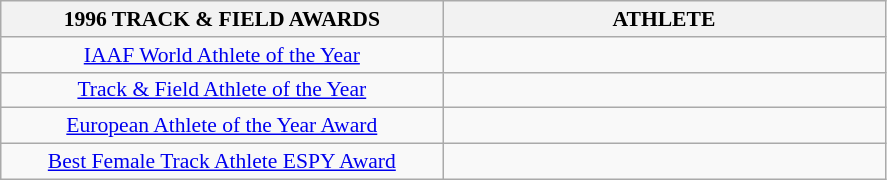<table class="wikitable" style="border-collapse: collapse; font-size: 90%;">
<tr>
<th align="center" style="width: 20em">1996 TRACK & FIELD AWARDS</th>
<th align="center" style="width: 20em">ATHLETE</th>
</tr>
<tr>
<td align="center"><a href='#'>IAAF World Athlete of the Year</a></td>
<td></td>
</tr>
<tr>
<td align="center"><a href='#'>Track & Field Athlete of the Year</a></td>
<td></td>
</tr>
<tr>
<td align="center"><a href='#'>European Athlete of the Year Award</a></td>
<td></td>
</tr>
<tr>
<td align="center"><a href='#'>Best Female Track Athlete ESPY Award</a></td>
<td></td>
</tr>
</table>
